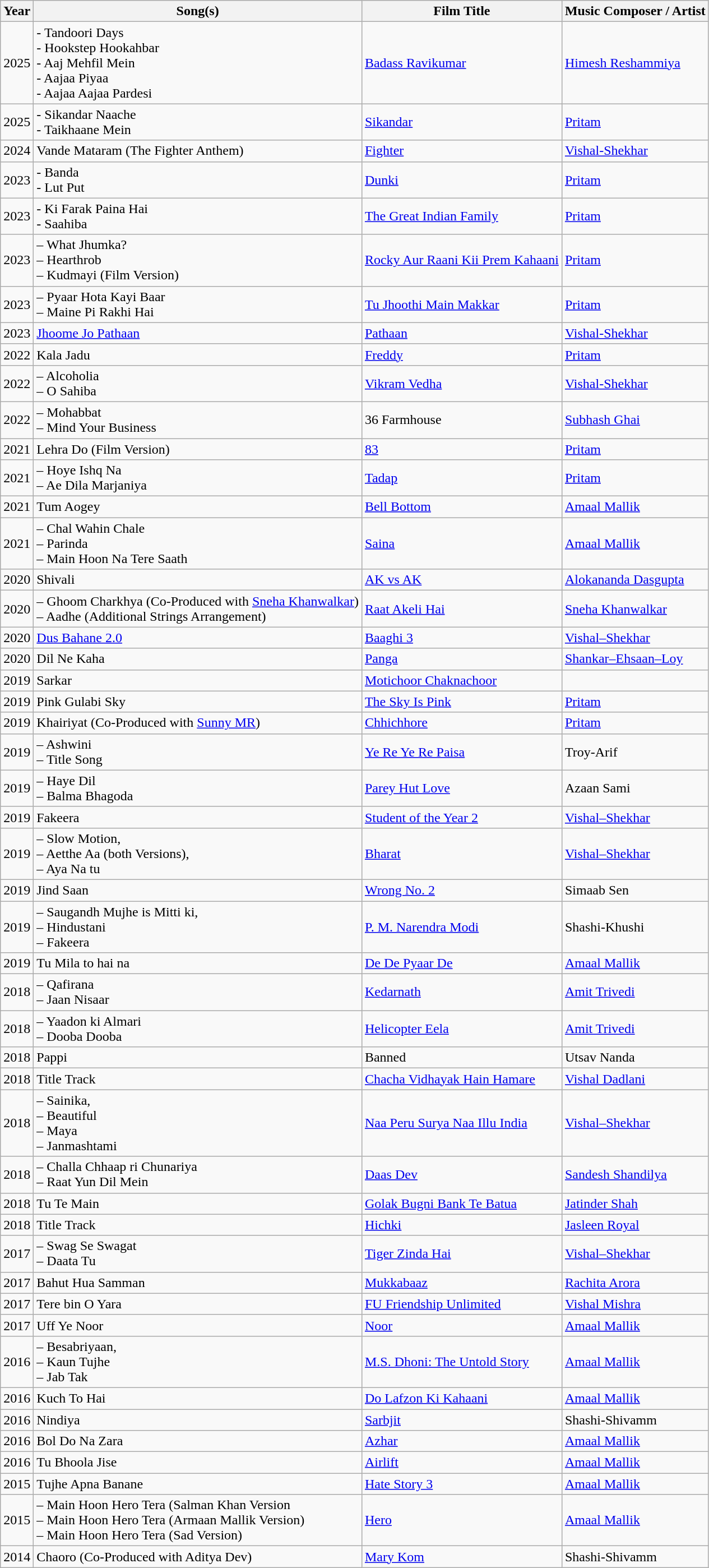<table class="wikitable sortable">
<tr>
<th>Year</th>
<th>Song(s)</th>
<th>Film Title</th>
<th>Music Composer / Artist</th>
</tr>
<tr>
<td>2025</td>
<td>- Tandoori Days<br>- Hookstep Hookahbar<br>- Aaj Mehfil Mein<br>- Aajaa Piyaa<br>- Aajaa Aajaa Pardesi</td>
<td><a href='#'>Badass Ravikumar</a></td>
<td><a href='#'>Himesh Reshammiya</a></td>
</tr>
<tr>
<td>2025</td>
<td>- Sikandar Naache<br>- Taikhaane Mein</td>
<td><a href='#'>Sikandar</a></td>
<td><a href='#'>Pritam</a></td>
</tr>
<tr>
<td>2024</td>
<td>Vande Mataram (The Fighter Anthem)</td>
<td><a href='#'>Fighter</a></td>
<td><a href='#'>Vishal-Shekhar</a></td>
</tr>
<tr>
<td>2023</td>
<td>- Banda<br>- Lut Put</td>
<td><a href='#'>Dunki</a></td>
<td><a href='#'>Pritam</a></td>
</tr>
<tr>
<td>2023</td>
<td>- Ki Farak Paina Hai<br>- Saahiba</td>
<td><a href='#'>The Great Indian Family</a></td>
<td><a href='#'>Pritam</a></td>
</tr>
<tr>
<td>2023</td>
<td>– What Jhumka?<br>– Hearthrob<br>– Kudmayi (Film Version)</td>
<td><a href='#'>Rocky Aur Raani Kii Prem Kahaani</a></td>
<td><a href='#'>Pritam</a></td>
</tr>
<tr>
<td>2023</td>
<td>– Pyaar Hota Kayi Baar<br>– Maine Pi Rakhi Hai</td>
<td><a href='#'>Tu Jhoothi Main Makkar</a></td>
<td><a href='#'>Pritam</a></td>
</tr>
<tr>
<td>2023</td>
<td><a href='#'>Jhoome Jo Pathaan</a></td>
<td><a href='#'>Pathaan</a></td>
<td><a href='#'>Vishal-Shekhar</a></td>
</tr>
<tr>
<td>2022</td>
<td>Kala Jadu</td>
<td><a href='#'>Freddy</a></td>
<td><a href='#'>Pritam</a></td>
</tr>
<tr>
<td>2022</td>
<td>– Alcoholia<br>– O Sahiba</td>
<td><a href='#'>Vikram Vedha</a></td>
<td><a href='#'>Vishal-Shekhar</a></td>
</tr>
<tr>
<td>2022</td>
<td>– Mohabbat<br>– Mind Your Business</td>
<td>36 Farmhouse</td>
<td><a href='#'>Subhash Ghai</a></td>
</tr>
<tr>
<td>2021</td>
<td>Lehra Do (Film Version)</td>
<td><a href='#'>83</a></td>
<td><a href='#'>Pritam</a></td>
</tr>
<tr>
<td>2021</td>
<td>– Hoye Ishq Na<br>– Ae Dila Marjaniya</td>
<td><a href='#'>Tadap</a></td>
<td><a href='#'>Pritam</a></td>
</tr>
<tr>
<td>2021</td>
<td>Tum Aogey</td>
<td><a href='#'>Bell Bottom</a></td>
<td><a href='#'>Amaal Mallik</a></td>
</tr>
<tr>
<td>2021</td>
<td>– Chal Wahin Chale<br>– Parinda<br>– Main Hoon Na Tere Saath</td>
<td><a href='#'>Saina</a></td>
<td><a href='#'>Amaal Mallik</a></td>
</tr>
<tr>
<td>2020</td>
<td>Shivali</td>
<td><a href='#'>AK vs AK</a></td>
<td><a href='#'>Alokananda Dasgupta</a></td>
</tr>
<tr>
<td>2020</td>
<td>– Ghoom Charkhya (Co-Produced with <a href='#'>Sneha Khanwalkar</a>)<br>– Aadhe (Additional Strings Arrangement)</td>
<td><a href='#'>Raat Akeli Hai</a></td>
<td><a href='#'>Sneha Khanwalkar</a></td>
</tr>
<tr>
<td>2020</td>
<td><a href='#'>Dus Bahane 2.0</a></td>
<td><a href='#'>Baaghi 3</a></td>
<td><a href='#'>Vishal–Shekhar</a></td>
</tr>
<tr>
<td>2020</td>
<td>Dil Ne Kaha</td>
<td><a href='#'>Panga</a></td>
<td><a href='#'>Shankar–Ehsaan–Loy</a></td>
</tr>
<tr>
<td>2019</td>
<td>Sarkar</td>
<td><a href='#'>Motichoor Chaknachoor</a></td>
<td></td>
</tr>
<tr>
<td>2019</td>
<td>Pink Gulabi Sky</td>
<td><a href='#'>The Sky Is Pink</a></td>
<td><a href='#'>Pritam</a></td>
</tr>
<tr>
<td>2019</td>
<td>Khairiyat (Co-Produced with <a href='#'>Sunny MR</a>)</td>
<td><a href='#'>Chhichhore</a></td>
<td><a href='#'>Pritam</a></td>
</tr>
<tr>
<td>2019</td>
<td>– Ashwini<br>– Title Song</td>
<td><a href='#'>Ye Re Ye Re Paisa</a></td>
<td>Troy-Arif</td>
</tr>
<tr>
<td>2019</td>
<td>– Haye Dil<br>– Balma Bhagoda</td>
<td><a href='#'>Parey Hut Love</a></td>
<td>Azaan Sami</td>
</tr>
<tr>
<td>2019</td>
<td>Fakeera</td>
<td><a href='#'>Student of the Year 2</a></td>
<td><a href='#'>Vishal–Shekhar</a></td>
</tr>
<tr>
<td>2019</td>
<td>– Slow Motion,<br>– Aetthe Aa (both Versions),<br>– Aya Na tu</td>
<td><a href='#'>Bharat</a></td>
<td><a href='#'>Vishal–Shekhar</a></td>
</tr>
<tr>
<td>2019</td>
<td>Jind Saan</td>
<td><a href='#'>Wrong No. 2</a></td>
<td>Simaab Sen</td>
</tr>
<tr>
<td>2019</td>
<td>– Saugandh Mujhe is Mitti ki,<br>– Hindustani<br>– Fakeera</td>
<td><a href='#'>P. M. Narendra Modi</a></td>
<td>Shashi-Khushi</td>
</tr>
<tr>
<td>2019</td>
<td>Tu Mila to hai na</td>
<td><a href='#'>De De Pyaar De</a></td>
<td><a href='#'>Amaal Mallik</a></td>
</tr>
<tr>
<td>2018</td>
<td>– Qafirana<br>– Jaan Nisaar</td>
<td><a href='#'>Kedarnath</a></td>
<td><a href='#'>Amit Trivedi</a></td>
</tr>
<tr>
<td>2018</td>
<td>– Yaadon ki Almari<br>– Dooba Dooba</td>
<td><a href='#'>Helicopter Eela</a></td>
<td><a href='#'>Amit Trivedi</a></td>
</tr>
<tr>
<td>2018</td>
<td>Pappi</td>
<td>Banned</td>
<td>Utsav Nanda</td>
</tr>
<tr>
<td>2018</td>
<td>Title Track</td>
<td><a href='#'>Chacha Vidhayak Hain Hamare</a></td>
<td><a href='#'>Vishal Dadlani</a></td>
</tr>
<tr>
<td>2018</td>
<td>– Sainika,<br>– Beautiful<br>– Maya<br>– Janmashtami</td>
<td><a href='#'>Naa Peru Surya Naa Illu India</a></td>
<td><a href='#'>Vishal–Shekhar</a></td>
</tr>
<tr>
<td>2018</td>
<td>– Challa Chhaap ri Chunariya<br>– Raat Yun Dil Mein</td>
<td><a href='#'>Daas Dev</a></td>
<td><a href='#'>Sandesh Shandilya</a></td>
</tr>
<tr>
<td>2018</td>
<td>Tu Te Main</td>
<td><a href='#'>Golak Bugni Bank Te Batua</a></td>
<td><a href='#'>Jatinder Shah</a></td>
</tr>
<tr>
<td>2018</td>
<td>Title Track</td>
<td><a href='#'>Hichki</a></td>
<td><a href='#'>Jasleen Royal</a></td>
</tr>
<tr>
<td>2017</td>
<td>– Swag Se Swagat<br>– Daata Tu</td>
<td><a href='#'>Tiger Zinda Hai</a></td>
<td><a href='#'>Vishal–Shekhar</a></td>
</tr>
<tr>
<td>2017</td>
<td>Bahut Hua Samman</td>
<td><a href='#'>Mukkabaaz</a></td>
<td><a href='#'>Rachita Arora</a></td>
</tr>
<tr>
<td>2017</td>
<td>Tere bin O Yara</td>
<td><a href='#'>FU Friendship Unlimited</a></td>
<td><a href='#'>Vishal Mishra</a></td>
</tr>
<tr>
<td>2017</td>
<td>Uff Ye Noor</td>
<td><a href='#'>Noor</a></td>
<td><a href='#'>Amaal Mallik</a></td>
</tr>
<tr>
<td>2016</td>
<td>– Besabriyaan,<br>– Kaun Tujhe<br>– Jab Tak</td>
<td><a href='#'>M.S. Dhoni: The Untold Story</a></td>
<td><a href='#'>Amaal Mallik</a></td>
</tr>
<tr>
<td>2016</td>
<td>Kuch To Hai</td>
<td><a href='#'>Do Lafzon Ki Kahaani</a></td>
<td><a href='#'>Amaal Mallik</a></td>
</tr>
<tr>
<td>2016</td>
<td>Nindiya</td>
<td><a href='#'>Sarbjit</a></td>
<td>Shashi-Shivamm</td>
</tr>
<tr>
<td>2016</td>
<td>Bol Do Na Zara</td>
<td><a href='#'>Azhar</a></td>
<td><a href='#'>Amaal Mallik</a></td>
</tr>
<tr>
<td>2016</td>
<td>Tu Bhoola Jise</td>
<td><a href='#'>Airlift</a></td>
<td><a href='#'>Amaal Mallik</a></td>
</tr>
<tr>
<td>2015</td>
<td>Tujhe Apna Banane</td>
<td><a href='#'>Hate Story 3</a></td>
<td><a href='#'>Amaal Mallik</a></td>
</tr>
<tr>
<td>2015</td>
<td>– Main Hoon Hero Tera (Salman Khan Version<br>– Main Hoon Hero Tera (Armaan Mallik Version)<br>– Main Hoon Hero Tera (Sad Version)</td>
<td><a href='#'>Hero</a></td>
<td><a href='#'>Amaal Mallik</a></td>
</tr>
<tr>
<td>2014</td>
<td>Chaoro (Co-Produced with Aditya Dev)</td>
<td><a href='#'>Mary Kom</a></td>
<td>Shashi-Shivamm</td>
</tr>
</table>
